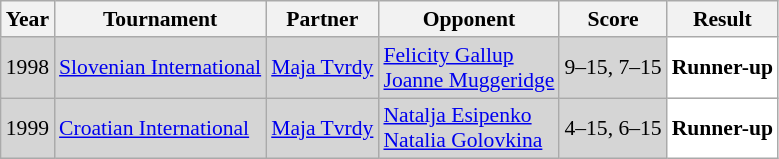<table class="sortable wikitable" style="font-size: 90%;">
<tr>
<th>Year</th>
<th>Tournament</th>
<th>Partner</th>
<th>Opponent</th>
<th>Score</th>
<th>Result</th>
</tr>
<tr style="background:#D5D5D5">
<td align="center">1998</td>
<td align="left"><a href='#'>Slovenian International</a></td>
<td align="left"> <a href='#'>Maja Tvrdy</a></td>
<td align="left"> <a href='#'>Felicity Gallup</a><br> <a href='#'>Joanne Muggeridge</a></td>
<td align="left">9–15, 7–15</td>
<td style="text-align:left; background:white"> <strong>Runner-up</strong></td>
</tr>
<tr style="background:#D5D5D5">
<td align="center">1999</td>
<td align="left"><a href='#'>Croatian International</a></td>
<td align="left"> <a href='#'>Maja Tvrdy</a></td>
<td align="left"> <a href='#'>Natalja Esipenko</a><br> <a href='#'>Natalia Golovkina</a></td>
<td align="left">4–15, 6–15</td>
<td style="text-align:left; background:white"> <strong>Runner-up</strong></td>
</tr>
</table>
